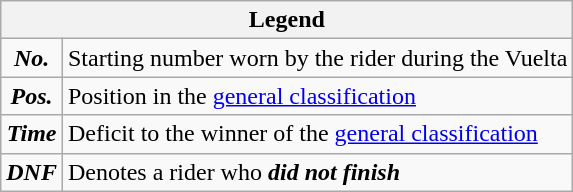<table class="wikitable">
<tr>
<th colspan=2>Legend</th>
</tr>
<tr>
<td align=center><strong><em>No.</em></strong></td>
<td>Starting number worn by the rider during the Vuelta</td>
</tr>
<tr>
<td align=center><strong><em>Pos.</em></strong></td>
<td>Position in the <a href='#'>general classification</a></td>
</tr>
<tr>
<td align=center><strong><em>Time</em></strong></td>
<td>Deficit to the winner of the <a href='#'>general classification</a></td>
</tr>
<tr>
<td align=center><strong><em>DNF</em></strong></td>
<td>Denotes a rider who <strong><em>did not finish</em></strong></td>
</tr>
</table>
